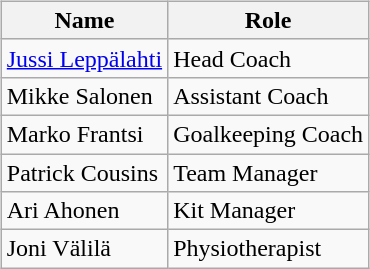<table>
<tr>
<td valign="top"><br><table class="wikitable">
<tr>
<th>Name</th>
<th>Role</th>
</tr>
<tr>
<td> <a href='#'>Jussi Leppälahti</a></td>
<td>Head Coach</td>
</tr>
<tr>
<td> Mikke Salonen</td>
<td>Assistant Coach</td>
</tr>
<tr>
<td> Marko Frantsi</td>
<td>Goalkeeping Coach</td>
</tr>
<tr>
<td> Patrick Cousins</td>
<td>Team Manager</td>
</tr>
<tr>
<td> Ari Ahonen</td>
<td>Kit Manager</td>
</tr>
<tr>
<td> Joni Välilä</td>
<td>Physiotherapist</td>
</tr>
</table>
</td>
</tr>
</table>
